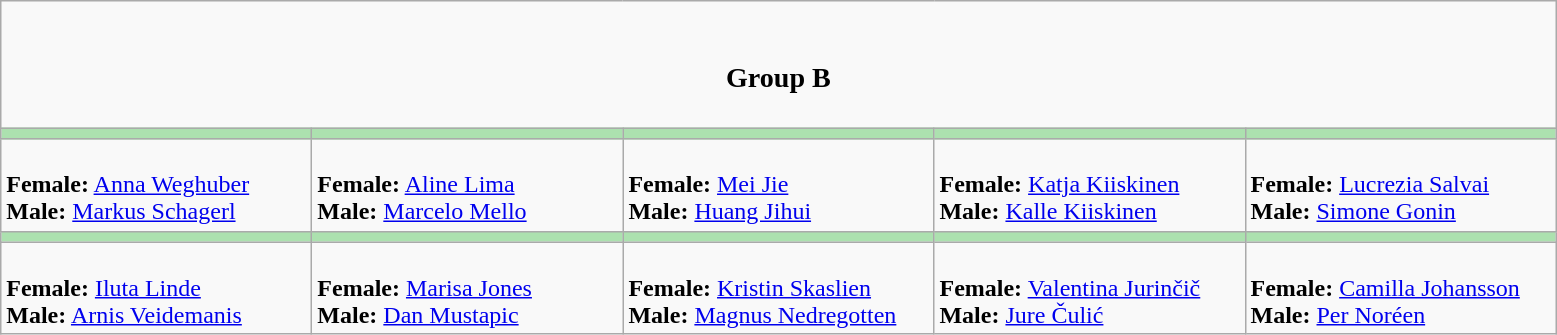<table class="wikitable">
<tr>
<td align=center colspan="5"><br><h3>Group B</h3></td>
</tr>
<tr>
<th style="background: #ACE1AF;" width=200></th>
<th style="background: #ACE1AF;" width=200></th>
<th style="background: #ACE1AF;" width=200></th>
<th style="background: #ACE1AF;" width=200></th>
<th style="background: #ACE1AF;" width=200></th>
</tr>
<tr>
<td><br><strong>Female:</strong> <a href='#'>Anna Weghuber</a><br>
<strong>Male:</strong> <a href='#'>Markus Schagerl</a></td>
<td><br><strong>Female:</strong> <a href='#'>Aline Lima</a><br>
<strong>Male:</strong> <a href='#'>Marcelo Mello</a></td>
<td><br><strong>Female:</strong> <a href='#'>Mei Jie</a><br>
<strong>Male:</strong> <a href='#'>Huang Jihui</a></td>
<td><br><strong>Female:</strong> <a href='#'>Katja Kiiskinen</a><br>
<strong>Male:</strong> <a href='#'>Kalle Kiiskinen</a></td>
<td><br><strong>Female:</strong> <a href='#'>Lucrezia Salvai</a><br>
<strong>Male:</strong> <a href='#'>Simone Gonin</a></td>
</tr>
<tr>
<th style="background: #ACE1AF;" width=200></th>
<th style="background: #ACE1AF;" width=200></th>
<th style="background: #ACE1AF;" width=200></th>
<th style="background: #ACE1AF;" width=200></th>
<th style="background: #ACE1AF;" width=200></th>
</tr>
<tr>
<td><br><strong>Female:</strong> <a href='#'>Iluta Linde</a><br>
<strong>Male:</strong> <a href='#'>Arnis Veidemanis</a></td>
<td><br><strong>Female:</strong> <a href='#'>Marisa Jones</a><br>
<strong>Male:</strong> <a href='#'>Dan Mustapic</a></td>
<td><br><strong>Female:</strong> <a href='#'>Kristin Skaslien</a><br>
<strong>Male:</strong> <a href='#'>Magnus Nedregotten</a></td>
<td><br><strong>Female:</strong> <a href='#'>Valentina Jurinčič</a><br>
<strong>Male:</strong> <a href='#'>Jure Čulić</a></td>
<td><br><strong>Female:</strong> <a href='#'>Camilla Johansson</a><br>
<strong>Male:</strong> <a href='#'>Per Noréen</a></td>
</tr>
</table>
